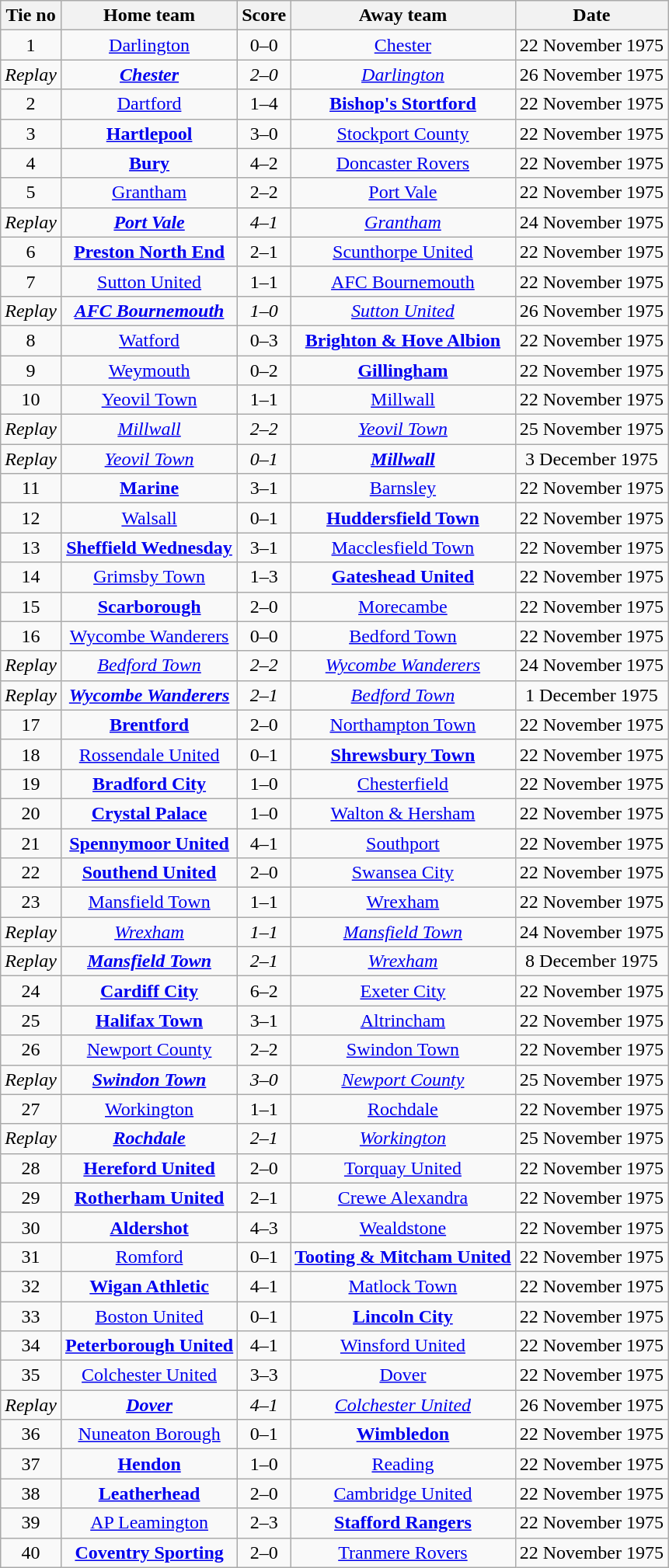<table class="wikitable" style="text-align: center">
<tr>
<th>Tie no</th>
<th>Home team</th>
<th>Score</th>
<th>Away team</th>
<th>Date</th>
</tr>
<tr>
<td>1</td>
<td><a href='#'>Darlington</a></td>
<td>0–0</td>
<td><a href='#'>Chester</a></td>
<td>22 November 1975</td>
</tr>
<tr>
<td><em>Replay</em></td>
<td><strong><em><a href='#'>Chester</a></em></strong></td>
<td><em>2–0</em></td>
<td><em><a href='#'>Darlington</a></em></td>
<td>26 November 1975</td>
</tr>
<tr>
<td>2</td>
<td><a href='#'>Dartford</a></td>
<td>1–4</td>
<td><strong><a href='#'>Bishop's Stortford</a></strong></td>
<td>22 November 1975</td>
</tr>
<tr>
<td>3</td>
<td><strong><a href='#'>Hartlepool</a></strong></td>
<td>3–0</td>
<td><a href='#'>Stockport County</a></td>
<td>22 November 1975</td>
</tr>
<tr>
<td>4</td>
<td><strong><a href='#'>Bury</a></strong></td>
<td>4–2</td>
<td><a href='#'>Doncaster Rovers</a></td>
<td>22 November 1975</td>
</tr>
<tr>
<td>5</td>
<td><a href='#'>Grantham</a></td>
<td>2–2</td>
<td><a href='#'>Port Vale</a></td>
<td>22 November 1975</td>
</tr>
<tr>
<td><em>Replay</em></td>
<td><strong><em><a href='#'>Port Vale</a></em></strong></td>
<td><em>4–1</em></td>
<td><em><a href='#'>Grantham</a></em></td>
<td>24 November 1975</td>
</tr>
<tr>
<td>6</td>
<td><strong><a href='#'>Preston North End</a></strong></td>
<td>2–1</td>
<td><a href='#'>Scunthorpe United</a></td>
<td>22 November 1975</td>
</tr>
<tr>
<td>7</td>
<td><a href='#'>Sutton United</a></td>
<td>1–1</td>
<td><a href='#'>AFC Bournemouth</a></td>
<td>22 November 1975</td>
</tr>
<tr>
<td><em>Replay</em></td>
<td><strong><em><a href='#'>AFC Bournemouth</a></em></strong></td>
<td><em>1–0</em></td>
<td><em><a href='#'>Sutton United</a></em></td>
<td>26 November 1975</td>
</tr>
<tr>
<td>8</td>
<td><a href='#'>Watford</a></td>
<td>0–3</td>
<td><strong><a href='#'>Brighton & Hove Albion</a></strong></td>
<td>22 November 1975</td>
</tr>
<tr>
<td>9</td>
<td><a href='#'>Weymouth</a></td>
<td>0–2</td>
<td><strong><a href='#'>Gillingham</a></strong></td>
<td>22 November 1975</td>
</tr>
<tr>
<td>10</td>
<td><a href='#'>Yeovil Town</a></td>
<td>1–1</td>
<td><a href='#'>Millwall</a></td>
<td>22 November 1975</td>
</tr>
<tr>
<td><em>Replay</em></td>
<td><em><a href='#'>Millwall</a></em></td>
<td><em>2–2</em></td>
<td><em><a href='#'>Yeovil Town</a></em></td>
<td>25 November 1975</td>
</tr>
<tr>
<td><em>Replay</em></td>
<td><em><a href='#'>Yeovil Town</a></em></td>
<td><em>0–1</em></td>
<td><strong><em><a href='#'>Millwall</a></em></strong></td>
<td>3 December 1975</td>
</tr>
<tr>
<td>11</td>
<td><strong><a href='#'>Marine</a></strong></td>
<td>3–1</td>
<td><a href='#'>Barnsley</a></td>
<td>22 November 1975</td>
</tr>
<tr>
<td>12</td>
<td><a href='#'>Walsall</a></td>
<td>0–1</td>
<td><strong><a href='#'>Huddersfield Town</a></strong></td>
<td>22 November 1975</td>
</tr>
<tr>
<td>13</td>
<td><strong><a href='#'>Sheffield Wednesday</a></strong></td>
<td>3–1</td>
<td><a href='#'>Macclesfield Town</a></td>
<td>22 November 1975</td>
</tr>
<tr>
<td>14</td>
<td><a href='#'>Grimsby Town</a></td>
<td>1–3</td>
<td><strong><a href='#'>Gateshead United</a></strong></td>
<td>22 November 1975</td>
</tr>
<tr>
<td>15</td>
<td><strong><a href='#'>Scarborough</a></strong></td>
<td>2–0</td>
<td><a href='#'>Morecambe</a></td>
<td>22 November 1975</td>
</tr>
<tr>
<td>16</td>
<td><a href='#'>Wycombe Wanderers</a></td>
<td>0–0</td>
<td><a href='#'>Bedford Town</a></td>
<td>22 November 1975</td>
</tr>
<tr>
<td><em>Replay</em></td>
<td><em><a href='#'>Bedford Town</a></em></td>
<td><em>2–2</em></td>
<td><em><a href='#'>Wycombe Wanderers</a></em></td>
<td>24 November 1975</td>
</tr>
<tr>
<td><em>Replay</em></td>
<td><strong><em><a href='#'>Wycombe Wanderers</a></em></strong></td>
<td><em>2–1</em></td>
<td><em><a href='#'>Bedford Town</a></em></td>
<td>1 December 1975</td>
</tr>
<tr>
<td>17</td>
<td><strong><a href='#'>Brentford</a></strong></td>
<td>2–0</td>
<td><a href='#'>Northampton Town</a></td>
<td>22 November 1975</td>
</tr>
<tr>
<td>18</td>
<td><a href='#'>Rossendale United</a></td>
<td>0–1</td>
<td><strong><a href='#'>Shrewsbury Town</a></strong></td>
<td>22 November 1975</td>
</tr>
<tr>
<td>19</td>
<td><strong><a href='#'>Bradford City</a></strong></td>
<td>1–0</td>
<td><a href='#'>Chesterfield</a></td>
<td>22 November 1975</td>
</tr>
<tr>
<td>20</td>
<td><strong><a href='#'>Crystal Palace</a></strong></td>
<td>1–0</td>
<td><a href='#'>Walton & Hersham</a></td>
<td>22 November 1975</td>
</tr>
<tr>
<td>21</td>
<td><strong><a href='#'>Spennymoor United</a></strong></td>
<td>4–1</td>
<td><a href='#'>Southport</a></td>
<td>22 November 1975</td>
</tr>
<tr>
<td>22</td>
<td><strong><a href='#'>Southend United</a></strong></td>
<td>2–0</td>
<td><a href='#'>Swansea City</a></td>
<td>22 November 1975</td>
</tr>
<tr>
<td>23</td>
<td><a href='#'>Mansfield Town</a></td>
<td>1–1</td>
<td><a href='#'>Wrexham</a></td>
<td>22 November 1975</td>
</tr>
<tr>
<td><em>Replay</em></td>
<td><em><a href='#'>Wrexham</a></em></td>
<td><em>1–1</em></td>
<td><em><a href='#'>Mansfield Town</a></em></td>
<td>24 November 1975</td>
</tr>
<tr>
<td><em>Replay</em></td>
<td><strong><em><a href='#'>Mansfield Town</a></em></strong></td>
<td><em>2–1</em></td>
<td><em><a href='#'>Wrexham</a></em></td>
<td>8 December 1975</td>
</tr>
<tr>
<td>24</td>
<td><strong><a href='#'>Cardiff City</a></strong></td>
<td>6–2</td>
<td><a href='#'>Exeter City</a></td>
<td>22 November 1975</td>
</tr>
<tr>
<td>25</td>
<td><strong><a href='#'>Halifax Town</a></strong></td>
<td>3–1</td>
<td><a href='#'>Altrincham</a></td>
<td>22 November 1975</td>
</tr>
<tr>
<td>26</td>
<td><a href='#'>Newport County</a></td>
<td>2–2</td>
<td><a href='#'>Swindon Town</a></td>
<td>22 November 1975</td>
</tr>
<tr>
<td><em>Replay</em></td>
<td><strong><em><a href='#'>Swindon Town</a></em></strong></td>
<td><em>3–0</em></td>
<td><em><a href='#'>Newport County</a></em></td>
<td>25 November 1975</td>
</tr>
<tr>
<td>27</td>
<td><a href='#'>Workington</a></td>
<td>1–1</td>
<td><a href='#'>Rochdale</a></td>
<td>22 November 1975</td>
</tr>
<tr>
<td><em>Replay</em></td>
<td><strong><em><a href='#'>Rochdale</a></em></strong></td>
<td><em>2–1</em></td>
<td><em><a href='#'>Workington</a></em></td>
<td>25 November 1975</td>
</tr>
<tr>
<td>28</td>
<td><strong><a href='#'>Hereford United</a></strong></td>
<td>2–0</td>
<td><a href='#'>Torquay United</a></td>
<td>22 November 1975</td>
</tr>
<tr>
<td>29</td>
<td><strong><a href='#'>Rotherham United</a></strong></td>
<td>2–1</td>
<td><a href='#'>Crewe Alexandra</a></td>
<td>22 November 1975</td>
</tr>
<tr>
<td>30</td>
<td><strong><a href='#'>Aldershot</a></strong></td>
<td>4–3</td>
<td><a href='#'>Wealdstone</a></td>
<td>22 November 1975</td>
</tr>
<tr>
<td>31</td>
<td><a href='#'>Romford</a></td>
<td>0–1</td>
<td><strong><a href='#'>Tooting & Mitcham United</a></strong></td>
<td>22 November 1975</td>
</tr>
<tr>
<td>32</td>
<td><strong><a href='#'>Wigan Athletic</a></strong></td>
<td>4–1</td>
<td><a href='#'>Matlock Town</a></td>
<td>22 November 1975</td>
</tr>
<tr>
<td>33</td>
<td><a href='#'>Boston United</a></td>
<td>0–1</td>
<td><strong><a href='#'>Lincoln City</a></strong></td>
<td>22 November 1975</td>
</tr>
<tr>
<td>34</td>
<td><strong><a href='#'>Peterborough United</a></strong></td>
<td>4–1</td>
<td><a href='#'>Winsford United</a></td>
<td>22 November 1975</td>
</tr>
<tr>
<td>35</td>
<td><a href='#'>Colchester United</a></td>
<td>3–3</td>
<td><a href='#'>Dover</a></td>
<td>22 November 1975</td>
</tr>
<tr>
<td><em>Replay</em></td>
<td><strong><em><a href='#'>Dover</a></em></strong></td>
<td><em>4–1</em></td>
<td><em><a href='#'>Colchester United</a></em></td>
<td>26 November 1975</td>
</tr>
<tr>
<td>36</td>
<td><a href='#'>Nuneaton Borough</a></td>
<td>0–1</td>
<td><strong><a href='#'>Wimbledon</a></strong></td>
<td>22 November 1975</td>
</tr>
<tr>
<td>37</td>
<td><strong><a href='#'>Hendon</a></strong></td>
<td>1–0</td>
<td><a href='#'>Reading</a></td>
<td>22 November 1975</td>
</tr>
<tr>
<td>38</td>
<td><strong><a href='#'>Leatherhead</a></strong></td>
<td>2–0</td>
<td><a href='#'>Cambridge United</a></td>
<td>22 November 1975</td>
</tr>
<tr>
<td>39</td>
<td><a href='#'>AP Leamington</a></td>
<td>2–3</td>
<td><strong><a href='#'>Stafford Rangers</a></strong></td>
<td>22 November 1975</td>
</tr>
<tr>
<td>40</td>
<td><strong><a href='#'>Coventry Sporting</a></strong></td>
<td>2–0</td>
<td><a href='#'>Tranmere Rovers</a></td>
<td>22 November 1975</td>
</tr>
</table>
